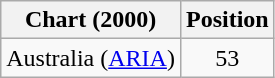<table class="wikitable">
<tr>
<th>Chart (2000)</th>
<th>Position</th>
</tr>
<tr>
<td>Australia (<a href='#'>ARIA</a>)</td>
<td align="center">53</td>
</tr>
</table>
